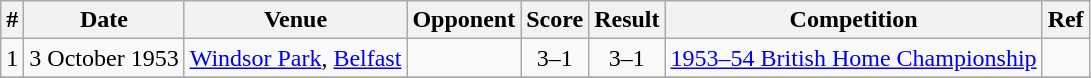<table class="wikitable">
<tr>
<th>#</th>
<th>Date</th>
<th>Venue</th>
<th>Opponent</th>
<th>Score</th>
<th>Result</th>
<th>Competition</th>
<th>Ref</th>
</tr>
<tr>
<td>1</td>
<td>3 October 1953</td>
<td><a href='#'>Windsor Park</a>, <a href='#'>Belfast</a></td>
<td></td>
<td align=center>3–1</td>
<td align=center>3–1</td>
<td><a href='#'>1953–54 British Home Championship</a></td>
<td></td>
</tr>
<tr>
</tr>
</table>
